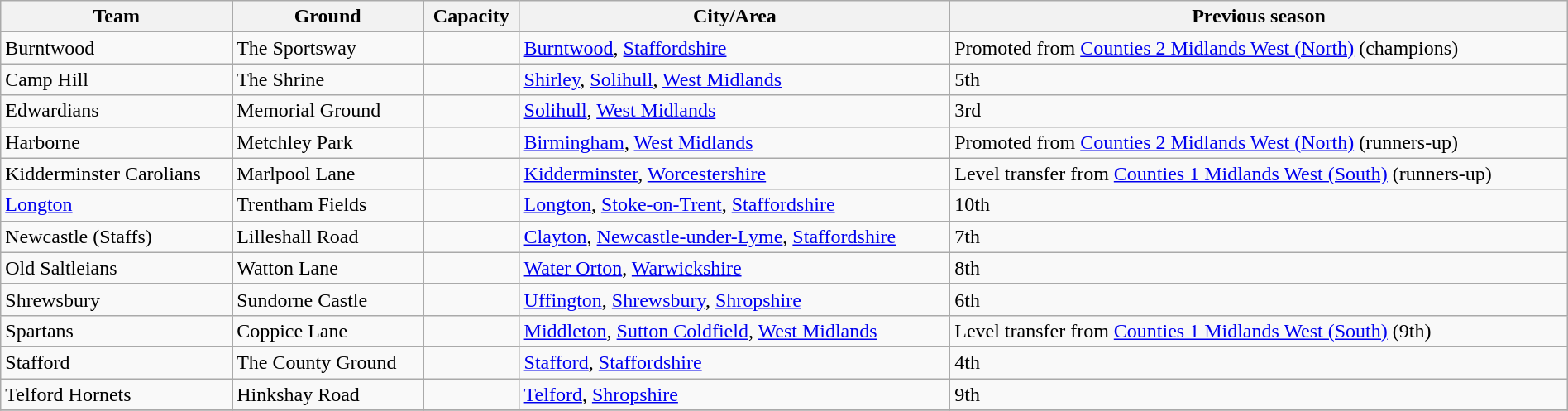<table class="wikitable sortable" width=100%>
<tr>
<th>Team</th>
<th>Ground</th>
<th>Capacity</th>
<th>City/Area</th>
<th>Previous season</th>
</tr>
<tr>
<td>Burntwood</td>
<td>The Sportsway</td>
<td></td>
<td><a href='#'>Burntwood</a>, <a href='#'>Staffordshire</a></td>
<td>Promoted from <a href='#'>Counties 2 Midlands West (North)</a> (champions)</td>
</tr>
<tr>
<td>Camp Hill</td>
<td>The Shrine</td>
<td></td>
<td><a href='#'>Shirley</a>, <a href='#'>Solihull</a>, <a href='#'>West Midlands</a></td>
<td>5th</td>
</tr>
<tr>
<td>Edwardians</td>
<td>Memorial Ground</td>
<td></td>
<td><a href='#'>Solihull</a>, <a href='#'>West Midlands</a></td>
<td>3rd</td>
</tr>
<tr>
<td>Harborne</td>
<td>Metchley Park</td>
<td></td>
<td><a href='#'>Birmingham</a>, <a href='#'>West Midlands</a></td>
<td>Promoted from <a href='#'>Counties 2 Midlands West (North)</a> (runners-up)</td>
</tr>
<tr>
<td>Kidderminster Carolians</td>
<td>Marlpool Lane</td>
<td></td>
<td><a href='#'>Kidderminster</a>, <a href='#'>Worcestershire</a></td>
<td>Level transfer from <a href='#'>Counties 1 Midlands West (South)</a> (runners-up)</td>
</tr>
<tr>
<td><a href='#'>Longton</a></td>
<td>Trentham Fields</td>
<td></td>
<td><a href='#'>Longton</a>, <a href='#'>Stoke-on-Trent</a>, <a href='#'>Staffordshire</a></td>
<td>10th</td>
</tr>
<tr>
<td>Newcastle (Staffs)</td>
<td>Lilleshall Road</td>
<td></td>
<td><a href='#'>Clayton</a>, <a href='#'>Newcastle-under-Lyme</a>, <a href='#'>Staffordshire</a></td>
<td>7th</td>
</tr>
<tr>
<td>Old Saltleians</td>
<td>Watton Lane</td>
<td></td>
<td><a href='#'>Water Orton</a>, <a href='#'>Warwickshire</a></td>
<td>8th</td>
</tr>
<tr>
<td>Shrewsbury</td>
<td>Sundorne Castle</td>
<td></td>
<td><a href='#'>Uffington</a>, <a href='#'>Shrewsbury</a>, <a href='#'>Shropshire</a></td>
<td>6th</td>
</tr>
<tr>
<td>Spartans</td>
<td>Coppice Lane</td>
<td></td>
<td><a href='#'>Middleton</a>, <a href='#'>Sutton Coldfield</a>, <a href='#'>West Midlands</a></td>
<td>Level transfer from <a href='#'>Counties 1 Midlands West (South)</a> (9th)</td>
</tr>
<tr>
<td>Stafford</td>
<td>The County Ground</td>
<td></td>
<td><a href='#'>Stafford</a>, <a href='#'>Staffordshire</a></td>
<td>4th</td>
</tr>
<tr>
<td>Telford Hornets</td>
<td>Hinkshay Road</td>
<td></td>
<td><a href='#'>Telford</a>, <a href='#'>Shropshire</a></td>
<td>9th</td>
</tr>
<tr>
</tr>
</table>
